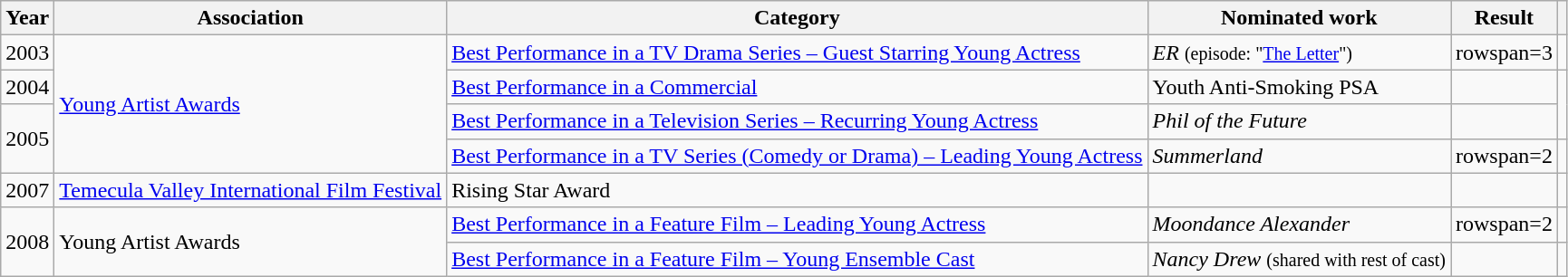<table class=wikitable>
<tr>
<th>Year</th>
<th>Association</th>
<th>Category</th>
<th>Nominated work</th>
<th>Result</th>
<th></th>
</tr>
<tr>
<td>2003</td>
<td rowspan=4><a href='#'>Young Artist Awards</a></td>
<td><a href='#'>Best Performance in a TV Drama Series – Guest Starring Young Actress</a></td>
<td><em>ER</em> <small>(episode: "<a href='#'>The Letter</a>")</small></td>
<td>rowspan=3 </td>
<td></td>
</tr>
<tr>
<td>2004</td>
<td><a href='#'>Best Performance in a Commercial</a></td>
<td>Youth Anti-Smoking PSA</td>
<td></td>
</tr>
<tr>
<td rowspan=2>2005</td>
<td><a href='#'>Best Performance in a Television Series – Recurring Young Actress</a></td>
<td><em>Phil of the Future</em></td>
<td></td>
</tr>
<tr>
<td><a href='#'>Best Performance in a TV Series (Comedy or Drama) – Leading Young Actress</a></td>
<td><em>Summerland</em></td>
<td>rowspan=2 </td>
<td></td>
</tr>
<tr>
<td>2007</td>
<td><a href='#'>Temecula Valley International Film Festival</a></td>
<td>Rising Star Award</td>
<td></td>
<td></td>
</tr>
<tr>
<td rowspan=2>2008</td>
<td rowspan=2>Young Artist Awards</td>
<td><a href='#'>Best Performance in a Feature Film – Leading Young Actress</a></td>
<td><em>Moondance Alexander</em></td>
<td>rowspan=2 </td>
<td></td>
</tr>
<tr>
<td><a href='#'>Best Performance in a Feature Film – Young Ensemble Cast</a></td>
<td><em>Nancy Drew</em> <small>(shared with rest of cast)</small></td>
<td></td>
</tr>
</table>
